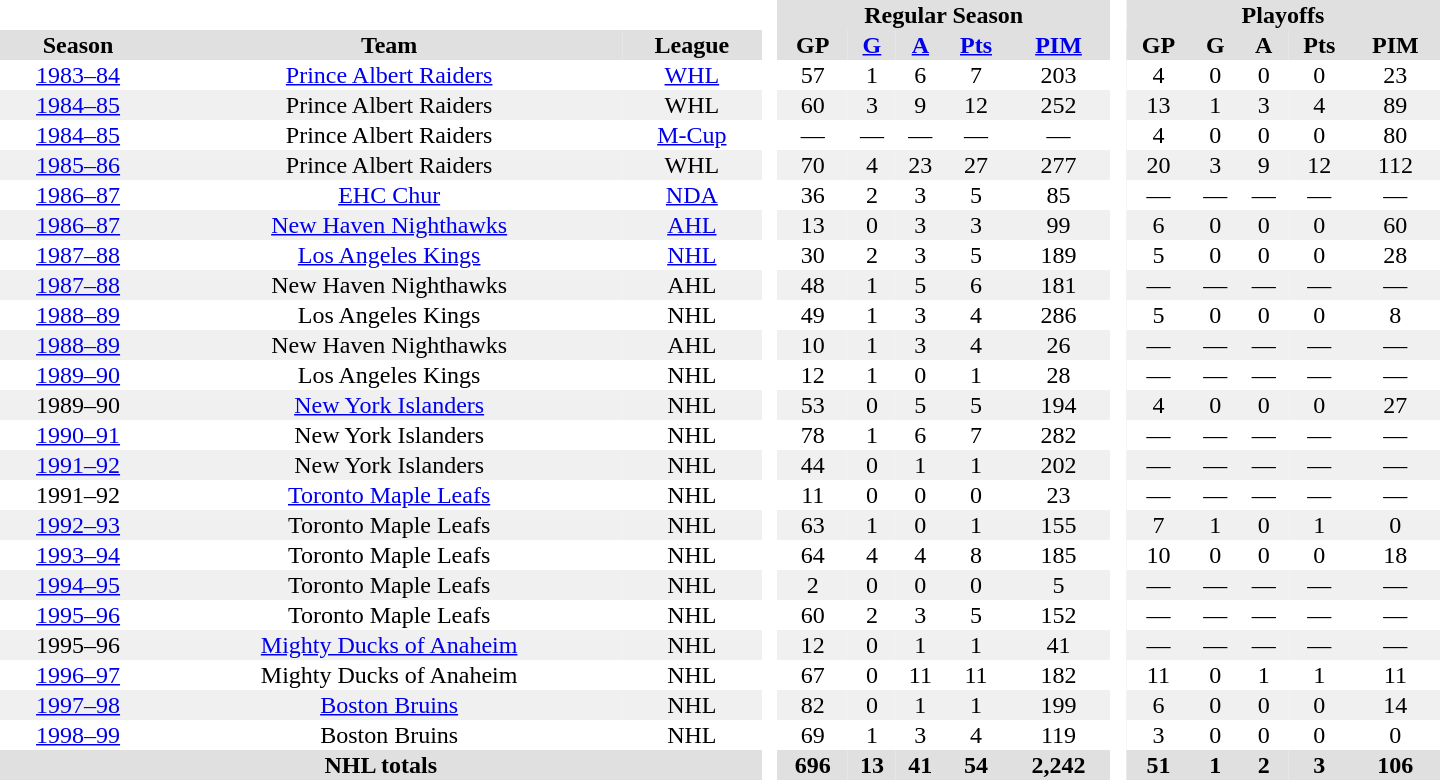<table border="0" cellpadding="1" cellspacing="0" style="text-align:center; width:60em">
<tr bgcolor="#e0e0e0">
<th colspan="3"  bgcolor="#ffffff"> </th>
<th rowspan="99" bgcolor="#ffffff"> </th>
<th colspan="5">Regular Season</th>
<th rowspan="99" bgcolor="#ffffff"> </th>
<th colspan="5">Playoffs</th>
</tr>
<tr bgcolor="#e0e0e0">
<th>Season</th>
<th>Team</th>
<th>League</th>
<th>GP</th>
<th><a href='#'>G</a></th>
<th><a href='#'>A</a></th>
<th><a href='#'>Pts</a></th>
<th><a href='#'>PIM</a></th>
<th>GP</th>
<th>G</th>
<th>A</th>
<th>Pts</th>
<th>PIM</th>
</tr>
<tr>
<td><a href='#'>1983–84</a></td>
<td><a href='#'>Prince Albert Raiders</a></td>
<td><a href='#'>WHL</a></td>
<td>57</td>
<td>1</td>
<td>6</td>
<td>7</td>
<td>203</td>
<td>4</td>
<td>0</td>
<td>0</td>
<td>0</td>
<td>23</td>
</tr>
<tr bgcolor="#f0f0f0">
<td><a href='#'>1984–85</a></td>
<td>Prince Albert Raiders</td>
<td>WHL</td>
<td>60</td>
<td>3</td>
<td>9</td>
<td>12</td>
<td>252</td>
<td>13</td>
<td>1</td>
<td>3</td>
<td>4</td>
<td>89</td>
</tr>
<tr>
<td><a href='#'>1984–85</a></td>
<td>Prince Albert Raiders</td>
<td><a href='#'>M-Cup</a></td>
<td>—</td>
<td>—</td>
<td>—</td>
<td>—</td>
<td>—</td>
<td>4</td>
<td>0</td>
<td>0</td>
<td>0</td>
<td>80</td>
</tr>
<tr bgcolor="#f0f0f0">
<td><a href='#'>1985–86</a></td>
<td>Prince Albert Raiders</td>
<td>WHL</td>
<td>70</td>
<td>4</td>
<td>23</td>
<td>27</td>
<td>277</td>
<td>20</td>
<td>3</td>
<td>9</td>
<td>12</td>
<td>112</td>
</tr>
<tr>
<td><a href='#'>1986–87</a></td>
<td><a href='#'>EHC Chur</a></td>
<td><a href='#'>NDA</a></td>
<td>36</td>
<td>2</td>
<td>3</td>
<td>5</td>
<td>85</td>
<td>—</td>
<td>—</td>
<td>—</td>
<td>—</td>
<td>—</td>
</tr>
<tr bgcolor="#f0f0f0">
<td><a href='#'>1986–87</a></td>
<td><a href='#'>New Haven Nighthawks</a></td>
<td><a href='#'>AHL</a></td>
<td>13</td>
<td>0</td>
<td>3</td>
<td>3</td>
<td>99</td>
<td>6</td>
<td>0</td>
<td>0</td>
<td>0</td>
<td>60</td>
</tr>
<tr>
<td><a href='#'>1987–88</a></td>
<td><a href='#'>Los Angeles Kings</a></td>
<td><a href='#'>NHL</a></td>
<td>30</td>
<td>2</td>
<td>3</td>
<td>5</td>
<td>189</td>
<td>5</td>
<td>0</td>
<td>0</td>
<td>0</td>
<td>28</td>
</tr>
<tr bgcolor="#f0f0f0">
<td><a href='#'>1987–88</a></td>
<td>New Haven Nighthawks</td>
<td>AHL</td>
<td>48</td>
<td>1</td>
<td>5</td>
<td>6</td>
<td>181</td>
<td>—</td>
<td>—</td>
<td>—</td>
<td>—</td>
<td>—</td>
</tr>
<tr>
<td><a href='#'>1988–89</a></td>
<td>Los Angeles Kings</td>
<td>NHL</td>
<td>49</td>
<td>1</td>
<td>3</td>
<td>4</td>
<td>286</td>
<td>5</td>
<td>0</td>
<td>0</td>
<td>0</td>
<td>8</td>
</tr>
<tr bgcolor="#f0f0f0">
<td><a href='#'>1988–89</a></td>
<td>New Haven Nighthawks</td>
<td>AHL</td>
<td>10</td>
<td>1</td>
<td>3</td>
<td>4</td>
<td>26</td>
<td>—</td>
<td>—</td>
<td>—</td>
<td>—</td>
<td>—</td>
</tr>
<tr>
<td><a href='#'>1989–90</a></td>
<td>Los Angeles Kings</td>
<td>NHL</td>
<td>12</td>
<td>1</td>
<td>0</td>
<td>1</td>
<td>28</td>
<td>—</td>
<td>—</td>
<td>—</td>
<td>—</td>
<td>—</td>
</tr>
<tr bgcolor="#f0f0f0">
<td>1989–90</td>
<td><a href='#'>New York Islanders</a></td>
<td>NHL</td>
<td>53</td>
<td>0</td>
<td>5</td>
<td>5</td>
<td>194</td>
<td>4</td>
<td>0</td>
<td>0</td>
<td>0</td>
<td>27</td>
</tr>
<tr>
<td><a href='#'>1990–91</a></td>
<td>New York Islanders</td>
<td>NHL</td>
<td>78</td>
<td>1</td>
<td>6</td>
<td>7</td>
<td>282</td>
<td>—</td>
<td>—</td>
<td>—</td>
<td>—</td>
<td>—</td>
</tr>
<tr bgcolor="#f0f0f0">
<td><a href='#'>1991–92</a></td>
<td>New York Islanders</td>
<td>NHL</td>
<td>44</td>
<td>0</td>
<td>1</td>
<td>1</td>
<td>202</td>
<td>—</td>
<td>—</td>
<td>—</td>
<td>—</td>
<td>—</td>
</tr>
<tr>
<td>1991–92</td>
<td><a href='#'>Toronto Maple Leafs</a></td>
<td>NHL</td>
<td>11</td>
<td>0</td>
<td>0</td>
<td>0</td>
<td>23</td>
<td>—</td>
<td>—</td>
<td>—</td>
<td>—</td>
<td>—</td>
</tr>
<tr bgcolor="#f0f0f0">
<td><a href='#'>1992–93</a></td>
<td>Toronto Maple Leafs</td>
<td>NHL</td>
<td>63</td>
<td>1</td>
<td>0</td>
<td>1</td>
<td>155</td>
<td>7</td>
<td>1</td>
<td>0</td>
<td>1</td>
<td>0</td>
</tr>
<tr>
<td><a href='#'>1993–94</a></td>
<td>Toronto Maple Leafs</td>
<td>NHL</td>
<td>64</td>
<td>4</td>
<td>4</td>
<td>8</td>
<td>185</td>
<td>10</td>
<td>0</td>
<td>0</td>
<td>0</td>
<td>18</td>
</tr>
<tr bgcolor="#f0f0f0">
<td><a href='#'>1994–95</a></td>
<td>Toronto Maple Leafs</td>
<td>NHL</td>
<td>2</td>
<td>0</td>
<td>0</td>
<td>0</td>
<td>5</td>
<td>—</td>
<td>—</td>
<td>—</td>
<td>—</td>
<td>—</td>
</tr>
<tr>
<td><a href='#'>1995–96</a></td>
<td>Toronto Maple Leafs</td>
<td>NHL</td>
<td>60</td>
<td>2</td>
<td>3</td>
<td>5</td>
<td>152</td>
<td>—</td>
<td>—</td>
<td>—</td>
<td>—</td>
<td>—</td>
</tr>
<tr bgcolor="#f0f0f0">
<td>1995–96</td>
<td><a href='#'>Mighty Ducks of Anaheim</a></td>
<td>NHL</td>
<td>12</td>
<td>0</td>
<td>1</td>
<td>1</td>
<td>41</td>
<td>—</td>
<td>—</td>
<td>—</td>
<td>—</td>
<td>—</td>
</tr>
<tr>
<td><a href='#'>1996–97</a></td>
<td>Mighty Ducks of Anaheim</td>
<td>NHL</td>
<td>67</td>
<td>0</td>
<td>11</td>
<td>11</td>
<td>182</td>
<td>11</td>
<td>0</td>
<td>1</td>
<td>1</td>
<td>11</td>
</tr>
<tr bgcolor="#f0f0f0">
<td><a href='#'>1997–98</a></td>
<td><a href='#'>Boston Bruins</a></td>
<td>NHL</td>
<td>82</td>
<td>0</td>
<td>1</td>
<td>1</td>
<td>199</td>
<td>6</td>
<td>0</td>
<td>0</td>
<td>0</td>
<td>14</td>
</tr>
<tr>
<td><a href='#'>1998–99</a></td>
<td>Boston Bruins</td>
<td>NHL</td>
<td>69</td>
<td>1</td>
<td>3</td>
<td>4</td>
<td>119</td>
<td>3</td>
<td>0</td>
<td>0</td>
<td>0</td>
<td>0</td>
</tr>
<tr bgcolor="#e0e0e0">
<th colspan="3">NHL totals</th>
<th>696</th>
<th>13</th>
<th>41</th>
<th>54</th>
<th>2,242</th>
<th>51</th>
<th>1</th>
<th>2</th>
<th>3</th>
<th>106</th>
</tr>
</table>
